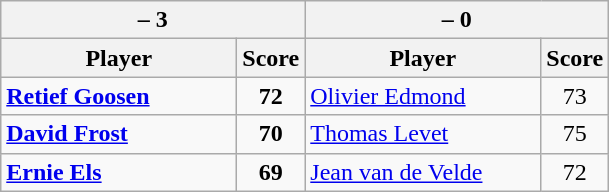<table class=wikitable>
<tr>
<th colspan=2> – 3</th>
<th colspan=2> – 0</th>
</tr>
<tr>
<th width=150>Player</th>
<th>Score</th>
<th width=150>Player</th>
<th>Score</th>
</tr>
<tr>
<td><strong><a href='#'>Retief Goosen</a></strong></td>
<td align=center><strong>72</strong></td>
<td><a href='#'>Olivier Edmond</a></td>
<td align=center>73</td>
</tr>
<tr>
<td><strong><a href='#'>David Frost</a></strong></td>
<td align=center><strong>70</strong></td>
<td><a href='#'>Thomas Levet</a></td>
<td align=center>75</td>
</tr>
<tr>
<td><strong><a href='#'>Ernie Els</a></strong></td>
<td align=center><strong>69</strong></td>
<td><a href='#'>Jean van de Velde</a></td>
<td align=center>72</td>
</tr>
</table>
